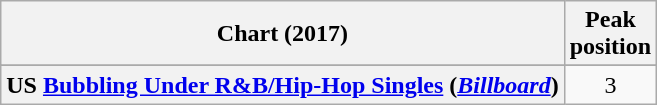<table class="wikitable sortable plainrowheaders" style="text-align:center">
<tr>
<th scope="col">Chart (2017)</th>
<th scope="col">Peak<br>position</th>
</tr>
<tr>
</tr>
<tr>
<th scope="row">US <a href='#'>Bubbling Under R&B/Hip-Hop Singles</a> (<em><a href='#'>Billboard</a></em>)</th>
<td>3</td>
</tr>
</table>
